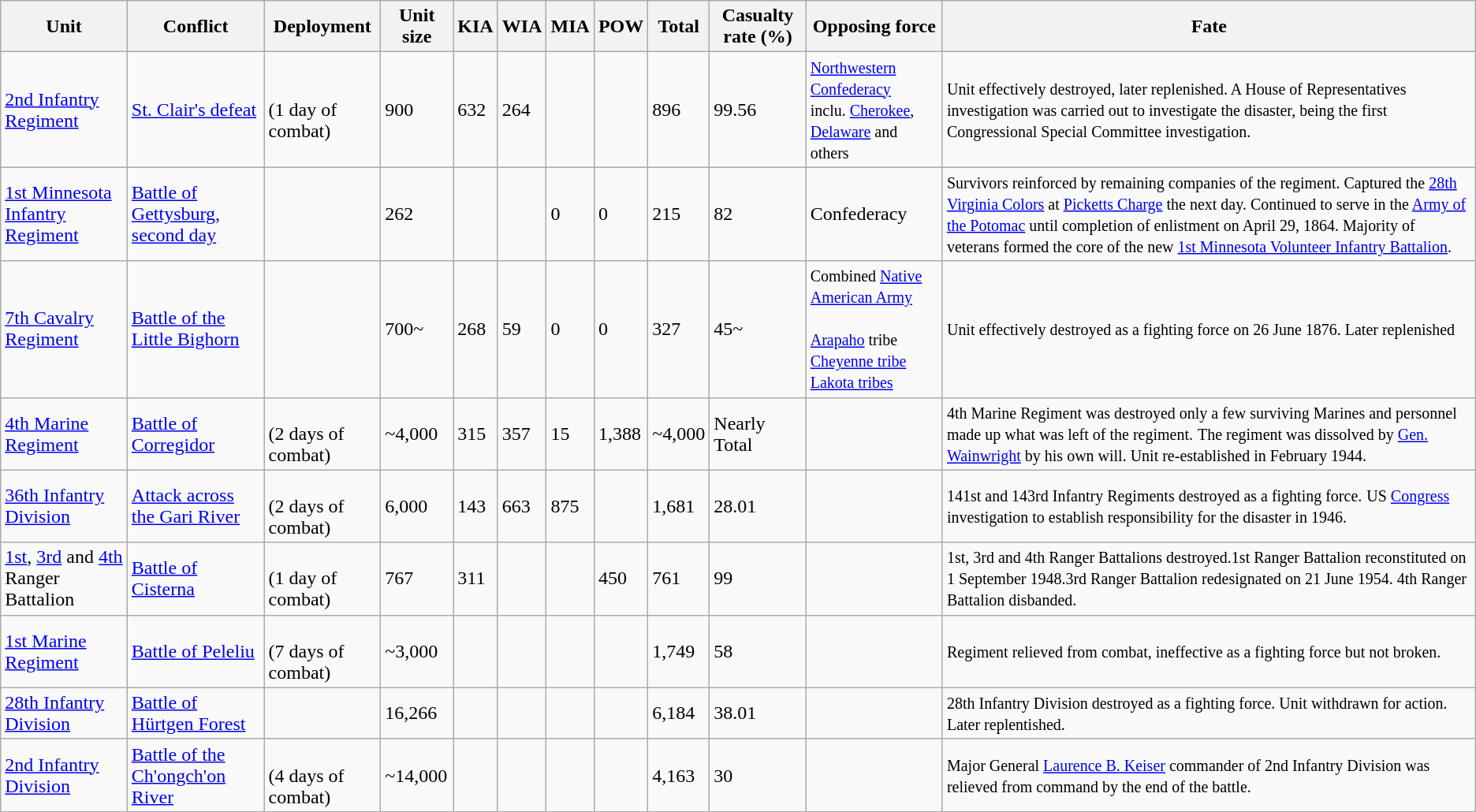<table class="wikitable sortable">
<tr>
<th>Unit</th>
<th>Conflict</th>
<th>Deployment</th>
<th>Unit size</th>
<th data-sort-type="number">KIA</th>
<th data-sort-type="number">WIA</th>
<th data-sort-type="number">MIA</th>
<th data-sort-type="number">POW</th>
<th data-sort-type="number">Total</th>
<th>Casualty rate (%)</th>
<th>Opposing force</th>
<th>Fate</th>
</tr>
<tr>
<td><a href='#'>2nd Infantry Regiment</a></td>
<td><a href='#'>St. Clair's defeat</a></td>
<td><br>(1 day of combat)</td>
<td>900</td>
<td>632</td>
<td>264</td>
<td></td>
<td></td>
<td>896</td>
<td>99.56</td>
<td><small><a href='#'>Northwestern Confederacy</a></small><br><small> inclu. <a href='#'>Cherokee</a>, <a href='#'>Delaware</a> and others</small></td>
<td><small>Unit effectively destroyed, later replenished. A House of Representatives investigation was carried out to investigate the disaster, being the first Congressional Special Committee investigation.</small></td>
</tr>
<tr>
<td><a href='#'>1st Minnesota Infantry Regiment</a></td>
<td><a href='#'>Battle of Gettysburg, second day</a></td>
<td></td>
<td>262</td>
<td></td>
<td></td>
<td>0</td>
<td>0</td>
<td>215  </td>
<td>82</td>
<td> Confederacy</td>
<td><small>Survivors reinforced by remaining companies of the regiment. Captured the <a href='#'>28th Virginia Colors</a> at <a href='#'>Picketts Charge</a> the next day. Continued to serve in the <a href='#'>Army of the Potomac</a> until completion of enlistment on April 29, 1864. Majority of veterans formed the core of the new <a href='#'>1st Minnesota Volunteer Infantry Battalion</a>.</small></td>
</tr>
<tr>
<td><a href='#'>7th Cavalry Regiment</a></td>
<td><a href='#'>Battle of the Little Bighorn</a></td>
<td></td>
<td>700~</td>
<td>268</td>
<td>59</td>
<td>0</td>
<td>0</td>
<td>327 </td>
<td>45~</td>
<td><small>Combined <a href='#'>Native American Army</a></small><br><br> <small><a href='#'>Arapaho</a> tribe</small><br>
 <small><a href='#'>Cheyenne tribe</a></small><br>
<small><a href='#'>Lakota tribes</a></small><br></td>
<td><small>Unit effectively destroyed as a fighting force on 26 June 1876. Later replenished</small></td>
</tr>
<tr>
<td><a href='#'>4th Marine Regiment</a></td>
<td><a href='#'>Battle of Corregidor</a></td>
<td><br>(2 days of combat)</td>
<td>~4,000</td>
<td>315</td>
<td>357</td>
<td>15</td>
<td>1,388</td>
<td>~4,000</td>
<td>Nearly Total</td>
<td></td>
<td><small>4th Marine Regiment was destroyed only a few surviving Marines and personnel made up what was left of the regiment.</small> <small>The regiment was dissolved by <a href='#'>Gen. Wainwright</a> by his own will. Unit re-established in February 1944.</small></td>
</tr>
<tr>
<td><a href='#'>36th Infantry Division</a></td>
<td><a href='#'>Attack across the Gari River</a></td>
<td><br>(2 days of combat)</td>
<td>6,000</td>
<td>143</td>
<td>663</td>
<td>875</td>
<td></td>
<td>1,681</td>
<td>28.01</td>
<td></td>
<td><small>141st and 143rd Infantry Regiments destroyed as a fighting force.</small> <small>US <a href='#'>Congress</a> investigation to establish responsibility for the disaster in 1946.</small></td>
</tr>
<tr>
<td><a href='#'>1st</a>, <a href='#'>3rd</a> and <a href='#'>4th</a> Ranger Battalion</td>
<td><a href='#'>Battle of Cisterna</a></td>
<td><br>(1 day of combat)</td>
<td>767</td>
<td>311</td>
<td></td>
<td></td>
<td>450</td>
<td>761</td>
<td>99</td>
<td></td>
<td><small>1st, 3rd and 4th Ranger Battalions destroyed.</small><small>1st Ranger Battalion reconstituted on 1 September 1948.</small><small>3rd Ranger Battalion redesignated on 21 June 1954. 4th Ranger Battalion disbanded.</small></td>
</tr>
<tr>
<td><a href='#'>1st Marine Regiment</a></td>
<td><a href='#'>Battle of Peleliu</a></td>
<td><br>(7 days of combat)</td>
<td>~3,000</td>
<td></td>
<td></td>
<td></td>
<td></td>
<td>1,749</td>
<td>58</td>
<td></td>
<td><small>Regiment relieved from combat, ineffective as a fighting force but not broken.</small></td>
</tr>
<tr>
<td><a href='#'>28th Infantry Division</a></td>
<td><a href='#'>Battle of Hürtgen Forest</a></td>
<td></td>
<td>16,266</td>
<td></td>
<td></td>
<td></td>
<td></td>
<td>6,184</td>
<td>38.01</td>
<td></td>
<td><small>28th Infantry Division destroyed as a fighting force. Unit withdrawn for action. Later replentished.</small></td>
</tr>
<tr>
<td><a href='#'>2nd Infantry Division</a></td>
<td><a href='#'>Battle of the Ch'ongch'on River</a></td>
<td><br>(4 days of combat)</td>
<td>~14,000</td>
<td></td>
<td></td>
<td></td>
<td></td>
<td>4,163</td>
<td>30</td>
<td><br></td>
<td><small>Major General <a href='#'>Laurence B. Keiser</a> commander of 2nd Infantry Division was relieved from command by the end of the battle.</small></td>
</tr>
</table>
